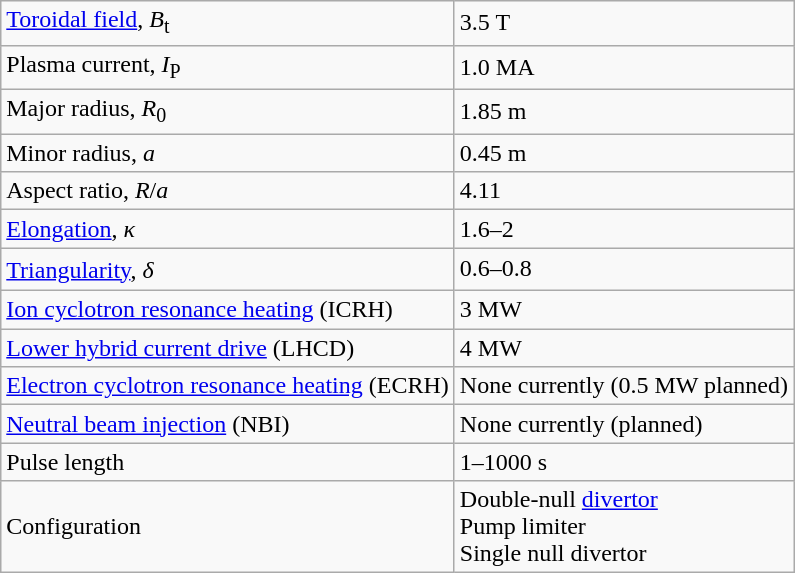<table class="wikitable">
<tr>
<td><a href='#'>Toroidal field</a>, <em>B</em><sub>t</sub></td>
<td>3.5 T</td>
</tr>
<tr>
<td>Plasma current, <em>I</em><sub>P</sub></td>
<td>1.0 MA</td>
</tr>
<tr>
<td>Major radius, <em>R</em><sub>0</sub></td>
<td>1.85 m</td>
</tr>
<tr>
<td>Minor radius, <em>a</em></td>
<td>0.45 m</td>
</tr>
<tr>
<td>Aspect ratio, <em>R</em>/<em>a</em></td>
<td>4.11</td>
</tr>
<tr>
<td><a href='#'>Elongation</a>, <em>κ</em></td>
<td>1.6–2</td>
</tr>
<tr>
<td><a href='#'>Triangularity</a>, <em>δ</em></td>
<td>0.6–0.8 　</td>
</tr>
<tr>
<td><a href='#'>Ion cyclotron resonance heating</a> (ICRH)</td>
<td>3 MW</td>
</tr>
<tr>
<td><a href='#'>Lower hybrid current drive</a> (LHCD)</td>
<td>4 MW</td>
</tr>
<tr>
<td><a href='#'>Electron cyclotron resonance heating</a> (ECRH)</td>
<td>None currently (0.5 MW planned)</td>
</tr>
<tr>
<td><a href='#'>Neutral beam injection</a> (NBI)</td>
<td>None currently (planned)</td>
</tr>
<tr>
<td>Pulse length</td>
<td>1–1000 s</td>
</tr>
<tr>
<td>Configuration</td>
<td>Double-null <a href='#'>divertor</a> <br>Pump limiter <br>Single null divertor</td>
</tr>
</table>
